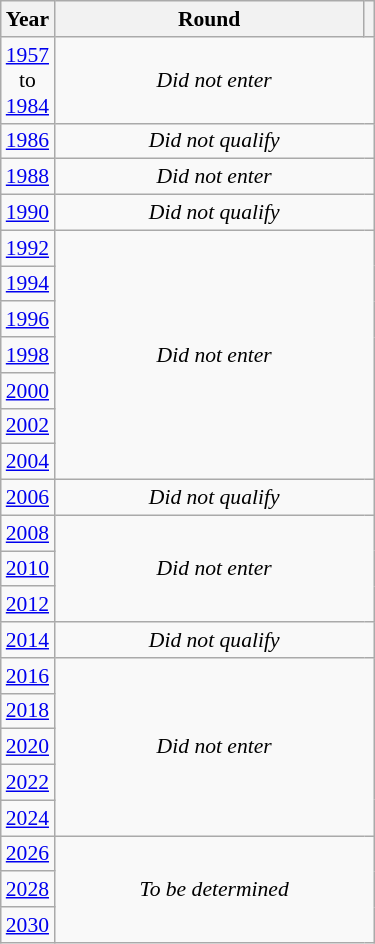<table class="wikitable" style="text-align: center; font-size:90%">
<tr>
<th>Year</th>
<th style="width:200px">Round</th>
<th></th>
</tr>
<tr>
<td><a href='#'>1957</a><br>to<br><a href='#'>1984</a></td>
<td colspan="2"><em>Did not enter</em></td>
</tr>
<tr>
<td><a href='#'>1986</a></td>
<td colspan="2"><em>Did not qualify</em></td>
</tr>
<tr>
<td><a href='#'>1988</a></td>
<td colspan="2"><em>Did not enter</em></td>
</tr>
<tr>
<td><a href='#'>1990</a></td>
<td colspan="2"><em>Did not qualify</em></td>
</tr>
<tr>
<td><a href='#'>1992</a></td>
<td colspan="2" rowspan="7"><em>Did not enter</em></td>
</tr>
<tr>
<td><a href='#'>1994</a></td>
</tr>
<tr>
<td><a href='#'>1996</a></td>
</tr>
<tr>
<td><a href='#'>1998</a></td>
</tr>
<tr>
<td><a href='#'>2000</a></td>
</tr>
<tr>
<td><a href='#'>2002</a></td>
</tr>
<tr>
<td><a href='#'>2004</a></td>
</tr>
<tr>
<td><a href='#'>2006</a></td>
<td colspan="2"><em>Did not qualify</em></td>
</tr>
<tr>
<td><a href='#'>2008</a></td>
<td colspan="2" rowspan="3"><em>Did not enter</em></td>
</tr>
<tr>
<td><a href='#'>2010</a></td>
</tr>
<tr>
<td><a href='#'>2012</a></td>
</tr>
<tr>
<td><a href='#'>2014</a></td>
<td colspan="2"><em>Did not qualify</em></td>
</tr>
<tr>
<td><a href='#'>2016</a></td>
<td colspan="2" rowspan="5"><em>Did not enter</em></td>
</tr>
<tr>
<td><a href='#'>2018</a></td>
</tr>
<tr>
<td><a href='#'>2020</a></td>
</tr>
<tr>
<td><a href='#'>2022</a></td>
</tr>
<tr>
<td><a href='#'>2024</a></td>
</tr>
<tr>
<td><a href='#'>2026</a></td>
<td colspan="2" rowspan="3"><em>To be determined</em></td>
</tr>
<tr>
<td><a href='#'>2028</a></td>
</tr>
<tr>
<td><a href='#'>2030</a></td>
</tr>
</table>
